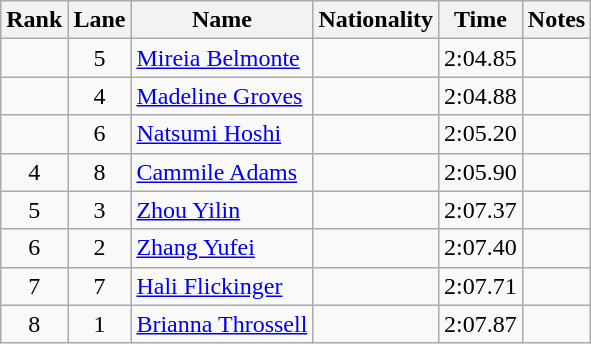<table class="wikitable sortable" style="text-align:center">
<tr>
<th>Rank</th>
<th>Lane</th>
<th>Name</th>
<th>Nationality</th>
<th>Time</th>
<th>Notes</th>
</tr>
<tr>
<td></td>
<td>5</td>
<td align=left><a href='#'>Mireia Belmonte</a></td>
<td align=left></td>
<td>2:04.85</td>
<td></td>
</tr>
<tr>
<td></td>
<td>4</td>
<td align=left><a href='#'>Madeline Groves</a></td>
<td align=left></td>
<td>2:04.88</td>
<td></td>
</tr>
<tr>
<td></td>
<td>6</td>
<td align=left><a href='#'>Natsumi Hoshi</a></td>
<td align=left></td>
<td>2:05.20</td>
<td></td>
</tr>
<tr>
<td>4</td>
<td>8</td>
<td align=left><a href='#'>Cammile Adams</a></td>
<td align=left></td>
<td>2:05.90</td>
<td></td>
</tr>
<tr>
<td>5</td>
<td>3</td>
<td align=left><a href='#'>Zhou Yilin</a></td>
<td align=left></td>
<td>2:07.37</td>
<td></td>
</tr>
<tr>
<td>6</td>
<td>2</td>
<td align=left><a href='#'>Zhang Yufei</a></td>
<td align=left></td>
<td>2:07.40</td>
<td></td>
</tr>
<tr>
<td>7</td>
<td>7</td>
<td align=left><a href='#'>Hali Flickinger</a></td>
<td align=left></td>
<td>2:07.71</td>
<td></td>
</tr>
<tr>
<td>8</td>
<td>1</td>
<td align=left><a href='#'>Brianna Throssell</a></td>
<td align=left></td>
<td>2:07.87</td>
<td></td>
</tr>
</table>
